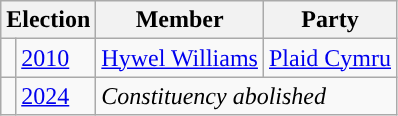<table class="wikitable">
<tr>
<th colspan="2">Election</th>
<th>Member</th>
<th>Party</th>
</tr>
<tr>
<td style="color:inherit;background-color: "></td>
<td><a href='#'>2010</a></td>
<td><a href='#'>Hywel Williams</a></td>
<td><a href='#'>Plaid Cymru</a></td>
</tr>
<tr>
<td></td>
<td><a href='#'>2024</a></td>
<td colspan="2"><em>Constituency abolished</em></td>
</tr>
</table>
